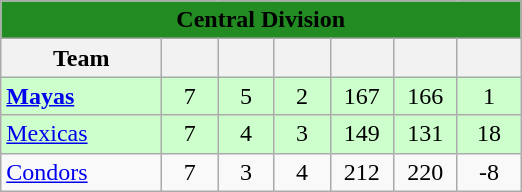<table class="wikitable">
<tr>
<th colspan="11" style="background-color: ForestGreen;"><span>Central Division</span></th>
</tr>
<tr>
<th width=100>Team</th>
<th width=30></th>
<th width=30></th>
<th width=30></th>
<th width=35></th>
<th width=35></th>
<th width=35></th>
</tr>
<tr style="text-align:center;background:#ccffcc;">
<td style="text-align:left;"><strong><a href='#'>Mayas</a></strong></td>
<td>7</td>
<td>5</td>
<td>2</td>
<td>167</td>
<td>166</td>
<td>1</td>
</tr>
<tr style="text-align:center;background:#ccffcc;">
<td style="text-align:left;"><a href='#'>Mexicas</a></td>
<td>7</td>
<td>4</td>
<td>3</td>
<td>149</td>
<td>131</td>
<td>18</td>
</tr>
<tr style="text-align:center;">
<td style="text-align:left;"><a href='#'>Condors</a></td>
<td>7</td>
<td>3</td>
<td>4</td>
<td>212</td>
<td>220</td>
<td>-8</td>
</tr>
</table>
